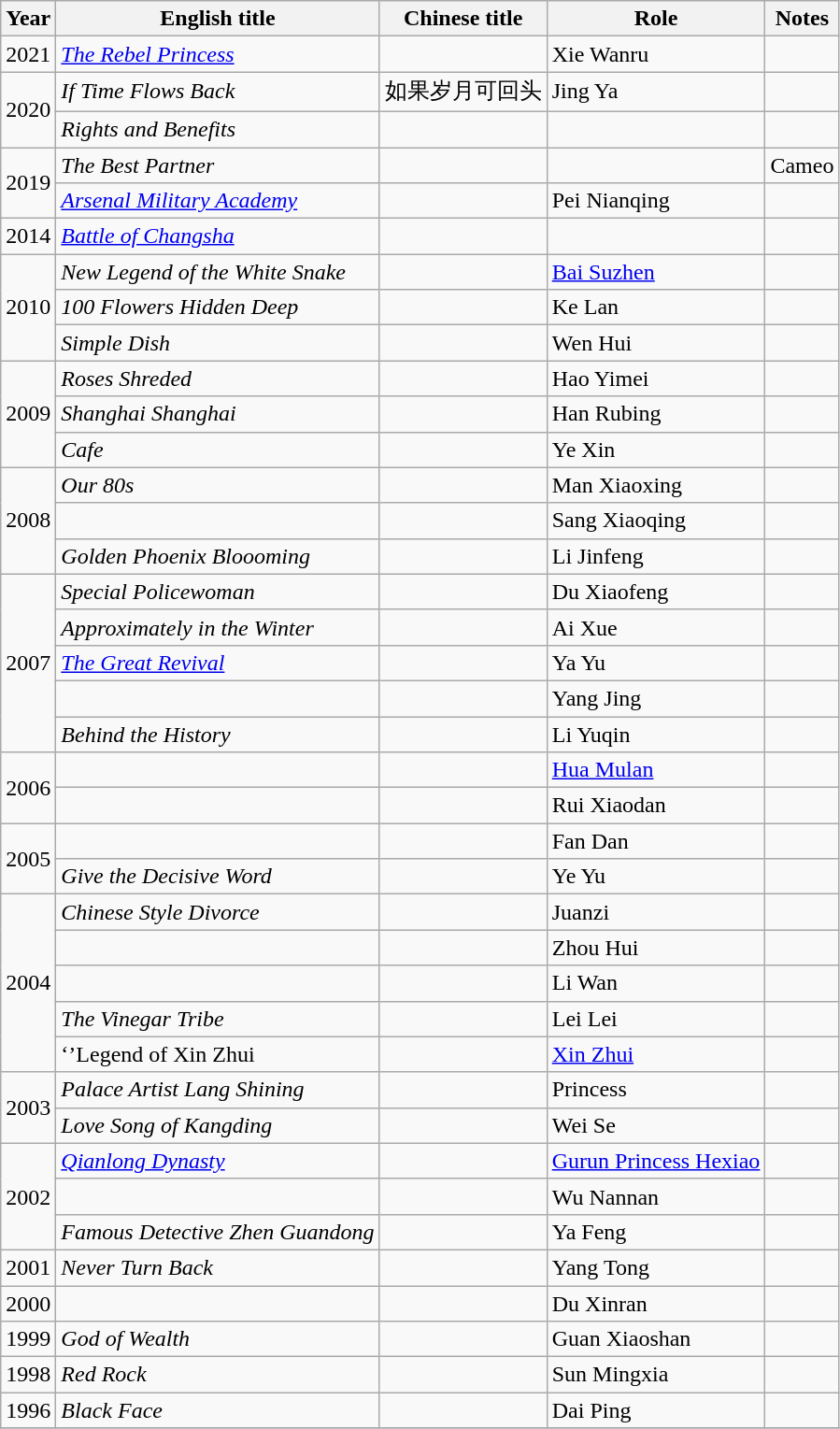<table class="wikitable">
<tr>
<th>Year</th>
<th>English title</th>
<th>Chinese title</th>
<th>Role</th>
<th>Notes</th>
</tr>
<tr>
<td>2021</td>
<td><em><a href='#'>The Rebel Princess</a></em></td>
<td></td>
<td>Xie Wanru</td>
<td></td>
</tr>
<tr>
<td rowspan=2>2020</td>
<td><em>If Time Flows Back</em></td>
<td>如果岁月可回头</td>
<td>Jing Ya</td>
<td></td>
</tr>
<tr>
<td><em>Rights and Benefits</em></td>
<td></td>
<td></td>
<td></td>
</tr>
<tr>
<td rowspan=2>2019</td>
<td><em>The Best Partner</em></td>
<td></td>
<td></td>
<td>Cameo</td>
</tr>
<tr>
<td><em><a href='#'>Arsenal Military Academy</a> </em></td>
<td></td>
<td>Pei Nianqing</td>
<td></td>
</tr>
<tr>
<td rowspan="1">2014</td>
<td><em><a href='#'>Battle of Changsha</a></em></td>
<td></td>
<td></td>
<td></td>
</tr>
<tr>
<td rowspan="3">2010</td>
<td><em>New Legend of the White Snake</em></td>
<td></td>
<td><a href='#'>Bai Suzhen</a></td>
<td></td>
</tr>
<tr>
<td><em>100 Flowers Hidden Deep</em></td>
<td></td>
<td>Ke Lan</td>
<td></td>
</tr>
<tr>
<td><em>Simple Dish</em></td>
<td></td>
<td>Wen Hui</td>
<td></td>
</tr>
<tr>
<td rowspan="3">2009</td>
<td><em>Roses Shreded</em></td>
<td></td>
<td>Hao Yimei</td>
<td></td>
</tr>
<tr>
<td><em>Shanghai Shanghai</em></td>
<td></td>
<td>Han Rubing</td>
<td></td>
</tr>
<tr>
<td><em>Cafe</em></td>
<td></td>
<td>Ye Xin</td>
<td></td>
</tr>
<tr>
<td rowspan="3">2008</td>
<td><em>Our 80s</em></td>
<td></td>
<td>Man Xiaoxing</td>
<td></td>
</tr>
<tr>
<td></td>
<td></td>
<td>Sang Xiaoqing</td>
<td></td>
</tr>
<tr>
<td><em>Golden Phoenix Bloooming</em></td>
<td></td>
<td>Li Jinfeng</td>
<td></td>
</tr>
<tr>
<td rowspan="5">2007</td>
<td><em>Special Policewoman</em></td>
<td></td>
<td>Du Xiaofeng</td>
<td></td>
</tr>
<tr>
<td><em>Approximately in the Winter</em></td>
<td></td>
<td>Ai Xue</td>
<td></td>
</tr>
<tr>
<td><em><a href='#'>The Great Revival</a></em></td>
<td></td>
<td>Ya Yu</td>
<td></td>
</tr>
<tr>
<td></td>
<td></td>
<td>Yang Jing</td>
<td></td>
</tr>
<tr>
<td><em>Behind the History</em></td>
<td></td>
<td>Li Yuqin</td>
<td></td>
</tr>
<tr>
<td rowspan="2">2006</td>
<td></td>
<td></td>
<td><a href='#'>Hua Mulan</a></td>
<td></td>
</tr>
<tr>
<td></td>
<td></td>
<td>Rui Xiaodan</td>
<td></td>
</tr>
<tr>
<td rowspan="2">2005</td>
<td></td>
<td></td>
<td>Fan Dan</td>
<td></td>
</tr>
<tr>
<td><em>Give the Decisive Word</em></td>
<td></td>
<td>Ye Yu</td>
<td></td>
</tr>
<tr>
<td rowspan="5">2004</td>
<td><em>Chinese Style Divorce</em></td>
<td></td>
<td>Juanzi</td>
<td></td>
</tr>
<tr>
<td></td>
<td></td>
<td>Zhou Hui</td>
</tr>
<tr>
<td></td>
<td></td>
<td>Li Wan</td>
<td></td>
</tr>
<tr>
<td><em>The Vinegar Tribe</em></td>
<td></td>
<td>Lei Lei</td>
<td></td>
</tr>
<tr>
<td>‘’Legend of Xin Zhui</td>
<td></td>
<td><a href='#'>Xin Zhui</a></td>
<td></td>
</tr>
<tr>
<td rowspan="2">2003</td>
<td><em>Palace Artist Lang Shining</em></td>
<td></td>
<td>Princess</td>
<td></td>
</tr>
<tr>
<td><em>Love Song of Kangding</em></td>
<td></td>
<td>Wei Se</td>
<td></td>
</tr>
<tr>
<td rowspan="3">2002</td>
<td><em><a href='#'>Qianlong Dynasty</a></em></td>
<td></td>
<td><a href='#'>Gurun Princess Hexiao</a></td>
<td></td>
</tr>
<tr>
<td></td>
<td></td>
<td>Wu Nannan</td>
<td></td>
</tr>
<tr>
<td><em>Famous Detective Zhen Guandong</em></td>
<td></td>
<td>Ya Feng</td>
<td></td>
</tr>
<tr>
<td>2001</td>
<td><em>Never Turn Back</em></td>
<td></td>
<td>Yang Tong</td>
<td></td>
</tr>
<tr>
<td>2000</td>
<td></td>
<td></td>
<td>Du Xinran</td>
<td></td>
</tr>
<tr>
<td>1999</td>
<td><em>God of Wealth</em></td>
<td></td>
<td>Guan Xiaoshan</td>
<td></td>
</tr>
<tr>
<td>1998</td>
<td><em>Red Rock</em></td>
<td></td>
<td>Sun Mingxia</td>
<td></td>
</tr>
<tr>
<td>1996</td>
<td><em>Black Face</em></td>
<td></td>
<td>Dai Ping</td>
<td></td>
</tr>
<tr>
</tr>
</table>
